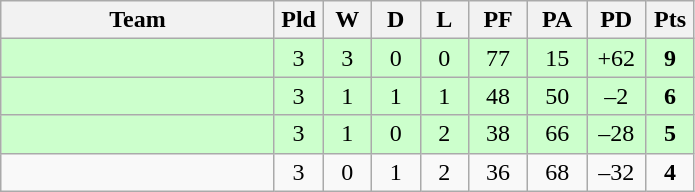<table class="wikitable" style="text-align:center;">
<tr>
<th width=175>Team</th>
<th width=25 abbr="Played">Pld</th>
<th width=25 abbr="Won">W</th>
<th width=25 abbr="Drawn">D</th>
<th width=25 abbr="Lost">L</th>
<th width=32 abbr="Points for">PF</th>
<th width=32 abbr="Points against">PA</th>
<th width=32 abbr="Points difference">PD</th>
<th width=25 abbr="Points">Pts</th>
</tr>
<tr bgcolor=ccffcc>
<td align=left></td>
<td>3</td>
<td>3</td>
<td>0</td>
<td>0</td>
<td>77</td>
<td>15</td>
<td>+62</td>
<td><strong>9</strong></td>
</tr>
<tr bgcolor=ccffcc>
<td align=left></td>
<td>3</td>
<td>1</td>
<td>1</td>
<td>1</td>
<td>48</td>
<td>50</td>
<td>–2</td>
<td><strong>6</strong></td>
</tr>
<tr bgcolor=ccffcc>
<td align=left></td>
<td>3</td>
<td>1</td>
<td>0</td>
<td>2</td>
<td>38</td>
<td>66</td>
<td>–28</td>
<td><strong>5</strong></td>
</tr>
<tr>
<td align=left></td>
<td>3</td>
<td>0</td>
<td>1</td>
<td>2</td>
<td>36</td>
<td>68</td>
<td>–32</td>
<td><strong>4</strong></td>
</tr>
</table>
